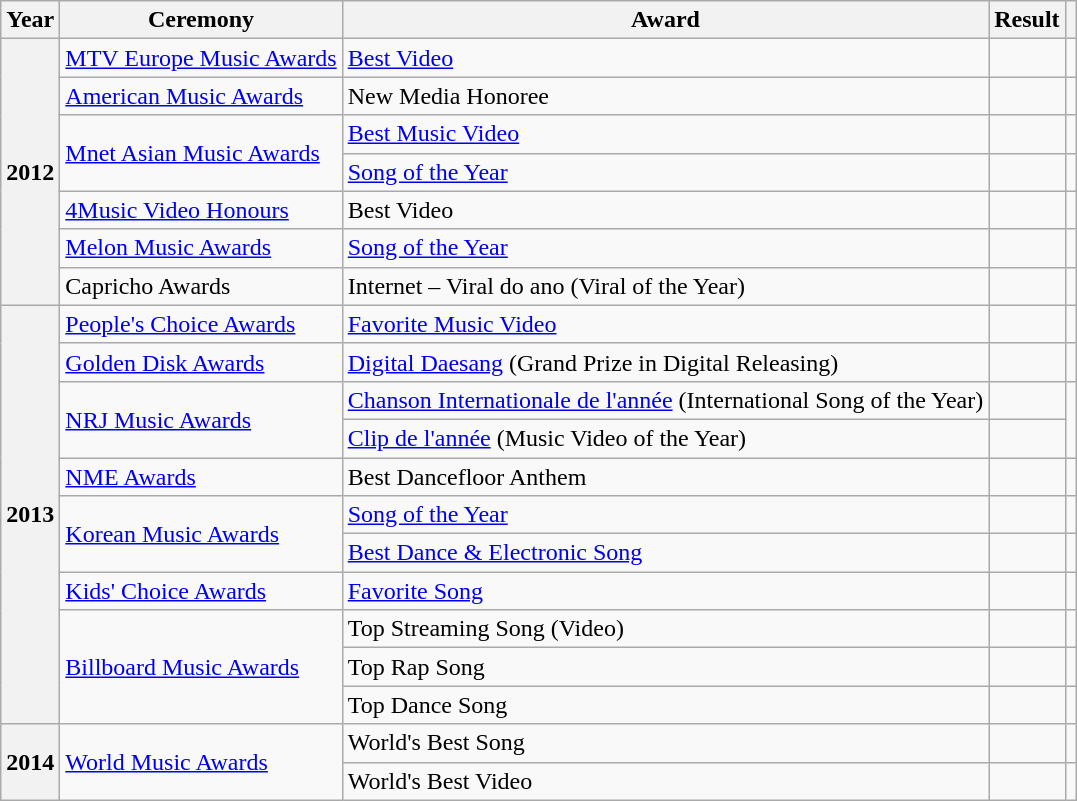<table class="wikitable sortable plainrowheaders">
<tr>
<th style="text-align:center;">Year</th>
<th style="text-align:center;">Ceremony</th>
<th style="text-align:center;">Award</th>
<th style="text-align:center;">Result</th>
<th style="text-align:center;" class="unsortable"></th>
</tr>
<tr>
<th scope="row" rowspan=7>2012</th>
<td><a href='#'>MTV Europe Music Awards</a></td>
<td><a href='#'>Best Video</a></td>
<td></td>
<td style="text-align:center;"></td>
</tr>
<tr>
<td><a href='#'>American Music Awards</a></td>
<td>New Media Honoree</td>
<td></td>
<td style="text-align:center;"></td>
</tr>
<tr>
<td rowspan="2"><a href='#'>Mnet Asian Music Awards</a></td>
<td><a href='#'>Best Music Video</a></td>
<td></td>
<td style="text-align:center;"></td>
</tr>
<tr>
<td><a href='#'>Song of the Year</a></td>
<td></td>
<td style="text-align:center;"></td>
</tr>
<tr>
<td><a href='#'>4Music Video Honours</a></td>
<td>Best Video</td>
<td></td>
<td style="text-align:center;"></td>
</tr>
<tr>
<td><a href='#'>Melon Music Awards</a></td>
<td><a href='#'>Song of the Year</a></td>
<td></td>
<td style="text-align:center;"></td>
</tr>
<tr>
<td>Capricho Awards</td>
<td>Internet – Viral do ano (Viral of the Year)</td>
<td></td>
<td style="text-align:center;"></td>
</tr>
<tr>
<th scope="row" rowspan=11>2013</th>
<td><a href='#'>People's Choice Awards</a></td>
<td><a href='#'>Favorite Music Video</a></td>
<td></td>
<td style="text-align:center;"></td>
</tr>
<tr>
<td><a href='#'>Golden Disk Awards</a></td>
<td><a href='#'>Digital Daesang</a> (Grand Prize in Digital Releasing)</td>
<td></td>
<td style="text-align:center;"></td>
</tr>
<tr>
<td rowspan=2><a href='#'>NRJ Music Awards</a></td>
<td><a href='#'>Chanson Internationale de l'année</a> (International Song of the Year)</td>
<td></td>
<td style="text-align:center;" rowspan=2></td>
</tr>
<tr>
<td><a href='#'>Clip de l'année</a> (Music Video of the Year)</td>
<td></td>
</tr>
<tr>
<td><a href='#'>NME Awards</a></td>
<td>Best Dancefloor Anthem</td>
<td></td>
<td style="text-align:center;"></td>
</tr>
<tr>
<td rowspan=2><a href='#'>Korean Music Awards</a></td>
<td><a href='#'>Song of the Year</a></td>
<td></td>
<td style="text-align:center;"></td>
</tr>
<tr>
<td><a href='#'>Best Dance & Electronic Song</a></td>
<td></td>
<td style="text-align:center;"></td>
</tr>
<tr>
<td><a href='#'>Kids' Choice Awards</a></td>
<td><a href='#'>Favorite Song</a></td>
<td></td>
<td style="text-align:center;"></td>
</tr>
<tr>
<td rowspan=3><a href='#'>Billboard Music Awards</a></td>
<td>Top Streaming Song (Video)</td>
<td></td>
<td style="text-align:center;"></td>
</tr>
<tr>
<td>Top Rap Song</td>
<td></td>
<td style="text-align:center;"></td>
</tr>
<tr>
<td>Top Dance Song</td>
<td></td>
<td style="text-align:center;"></td>
</tr>
<tr>
<th scope="row" rowspan=2>2014</th>
<td rowspan=2><a href='#'>World Music Awards</a></td>
<td>World's Best Song</td>
<td></td>
<td style="text-align:center;"></td>
</tr>
<tr>
<td>World's Best Video</td>
<td></td>
<td style="text-align:center;"></td>
</tr>
</table>
